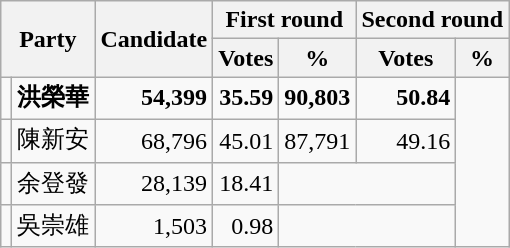<table class="wikitable">
<tr>
<th colspan="2" rowspan="2">Party</th>
<th rowspan="2">Candidate</th>
<th colspan="2">First round</th>
<th colspan="2">Second round</th>
</tr>
<tr>
<th>Votes</th>
<th>%</th>
<th>Votes</th>
<th>%</th>
</tr>
<tr>
<td></td>
<td><strong>洪榮華</strong></td>
<td align="right"><strong>54,399</strong></td>
<td align="right"><strong>35.59</strong></td>
<td align="right"><strong>90,803</strong></td>
<td align="right"><strong>50.84</strong></td>
</tr>
<tr>
<td></td>
<td>陳新安</td>
<td align="right">68,796</td>
<td align="right">45.01</td>
<td align="right">87,791</td>
<td align="right">49.16</td>
</tr>
<tr>
<td></td>
<td>余登發</td>
<td align="right">28,139</td>
<td align="right">18.41</td>
<td colspan="2"></td>
</tr>
<tr>
<td></td>
<td>吳崇雄</td>
<td align="right">1,503</td>
<td align="right">0.98</td>
<td colspan="2"></td>
</tr>
</table>
